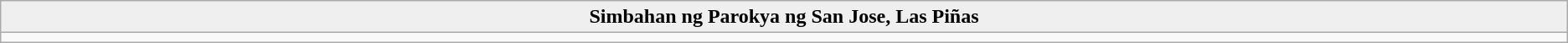<table class="wikitable" style="text-align:center;">
<tr>
<th style="width:20%; background:#efefef;">Simbahan ng Parokya ng San Jose, Las Piñas</th>
</tr>
<tr>
<td></td>
</tr>
</table>
